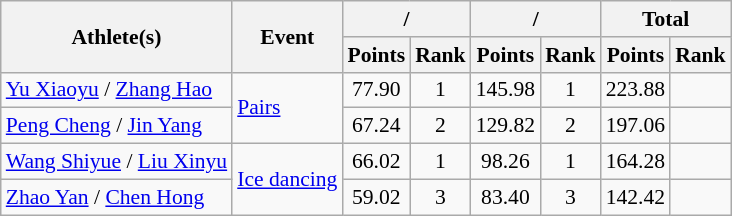<table class="wikitable" style="font-size:90%">
<tr>
<th rowspan="2">Athlete(s)</th>
<th rowspan="2">Event</th>
<th colspan="2">/</th>
<th colspan="2">/</th>
<th colspan="2">Total</th>
</tr>
<tr>
<th>Points</th>
<th>Rank</th>
<th>Points</th>
<th>Rank</th>
<th>Points</th>
<th>Rank</th>
</tr>
<tr align="center">
<td align="left"><a href='#'>Yu Xiaoyu</a> / <a href='#'>Zhang Hao</a></td>
<td rowspan="2" align="left"><a href='#'>Pairs</a></td>
<td>77.90</td>
<td>1</td>
<td>145.98</td>
<td>1</td>
<td>223.88</td>
<td></td>
</tr>
<tr align="center">
<td align="left"><a href='#'>Peng Cheng</a> / <a href='#'>Jin Yang</a></td>
<td>67.24</td>
<td>2</td>
<td>129.82</td>
<td>2</td>
<td>197.06</td>
<td></td>
</tr>
<tr align="center">
<td align="left"><a href='#'>Wang Shiyue</a> / <a href='#'>Liu Xinyu</a></td>
<td rowspan="2" align="left"><a href='#'>Ice dancing</a></td>
<td>66.02</td>
<td>1</td>
<td>98.26</td>
<td>1</td>
<td>164.28</td>
<td></td>
</tr>
<tr align="center">
<td align="left"><a href='#'>Zhao Yan</a> / <a href='#'>Chen Hong</a></td>
<td>59.02</td>
<td>3</td>
<td>83.40</td>
<td>3</td>
<td>142.42</td>
<td></td>
</tr>
</table>
